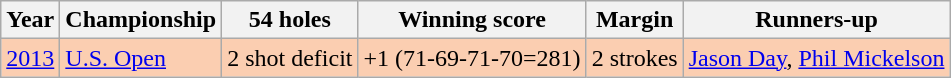<table class="wikitable">
<tr>
<th>Year</th>
<th>Championship</th>
<th>54 holes</th>
<th>Winning score</th>
<th>Margin</th>
<th>Runners-up</th>
</tr>
<tr style="background:#fbceb1;">
<td><a href='#'>2013</a></td>
<td><a href='#'>U.S. Open</a></td>
<td>2 shot deficit</td>
<td>+1 (71-69-71-70=281)</td>
<td>2 strokes</td>
<td> <a href='#'>Jason Day</a>,  <a href='#'>Phil Mickelson</a></td>
</tr>
</table>
